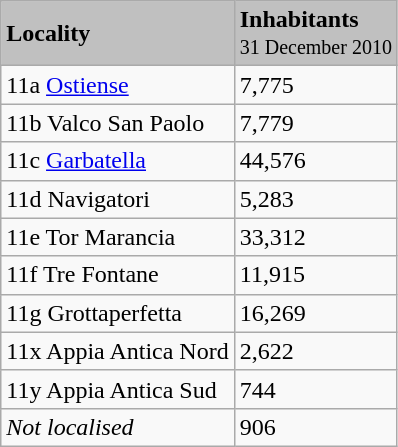<table class="wikitable sortable">
<tr bgcolor="#C0C0C0">
<td align="centre"><strong>Locality</strong><br></td>
<td align="centre"><strong>Inhabitants</strong><br><small>31 December 2010</small></td>
</tr>
<tr>
<td>11a <a href='#'>Ostiense</a><br></td>
<td align="centre">7,775</td>
</tr>
<tr>
<td>11b Valco San Paolo<br></td>
<td align="centre">7,779</td>
</tr>
<tr>
<td>11c <a href='#'>Garbatella</a><br></td>
<td align="centre">44,576</td>
</tr>
<tr>
<td>11d Navigatori<br></td>
<td align="centre">5,283</td>
</tr>
<tr>
<td>11e Tor Marancia<br></td>
<td align="centre">33,312</td>
</tr>
<tr>
<td>11f Tre Fontane<br></td>
<td align="centre">11,915</td>
</tr>
<tr>
<td>11g Grottaperfetta<br></td>
<td align="centre">16,269</td>
</tr>
<tr>
<td>11x Appia Antica Nord<br></td>
<td align="centre">2,622</td>
</tr>
<tr>
<td>11y Appia Antica Sud<br></td>
<td align="centre">744</td>
</tr>
<tr>
<td><em>Not localised</em><br></td>
<td align="centre">906</td>
</tr>
</table>
